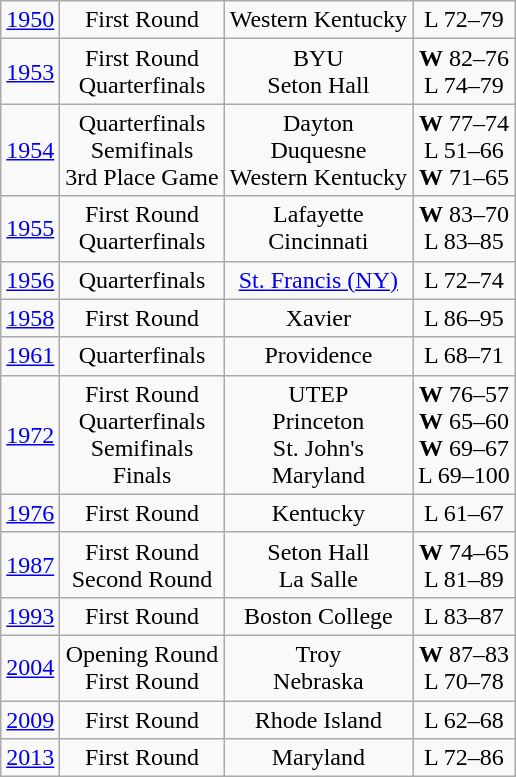<table class="wikitable">
<tr align="center">
<td><a href='#'>1950</a></td>
<td>First Round</td>
<td>Western Kentucky</td>
<td>L 72–79</td>
</tr>
<tr align="center">
<td><a href='#'>1953</a></td>
<td>First Round<br>Quarterfinals</td>
<td>BYU<br>Seton Hall</td>
<td><strong>W</strong> 82–76<br>L 74–79</td>
</tr>
<tr align="center">
<td><a href='#'>1954</a></td>
<td>Quarterfinals<br>Semifinals<br>3rd Place Game</td>
<td>Dayton<br>Duquesne<br>Western Kentucky</td>
<td><strong>W</strong> 77–74<br>L 51–66<br><strong>W</strong> 71–65</td>
</tr>
<tr align="center">
<td><a href='#'>1955</a></td>
<td>First Round<br>Quarterfinals</td>
<td>Lafayette<br>Cincinnati</td>
<td><strong>W</strong> 83–70<br>L 83–85</td>
</tr>
<tr align="center">
<td><a href='#'>1956</a></td>
<td>Quarterfinals</td>
<td><a href='#'>St. Francis (NY)</a></td>
<td>L 72–74</td>
</tr>
<tr align="center">
<td><a href='#'>1958</a></td>
<td>First Round</td>
<td>Xavier</td>
<td>L 86–95</td>
</tr>
<tr align="center">
<td><a href='#'>1961</a></td>
<td>Quarterfinals</td>
<td>Providence</td>
<td>L 68–71</td>
</tr>
<tr align="center">
<td><a href='#'>1972</a></td>
<td>First Round<br>Quarterfinals<br>Semifinals<br>Finals</td>
<td>UTEP<br>Princeton<br>St. John's<br>Maryland</td>
<td><strong>W</strong> 76–57<br><strong>W</strong> 65–60<br><strong>W</strong> 69–67<br>L 69–100</td>
</tr>
<tr align="center">
<td><a href='#'>1976</a></td>
<td>First Round</td>
<td>Kentucky</td>
<td>L 61–67</td>
</tr>
<tr align="center">
<td><a href='#'>1987</a></td>
<td>First Round<br>Second Round</td>
<td>Seton Hall<br>La Salle</td>
<td><strong>W</strong> 74–65<br>L 81–89</td>
</tr>
<tr align="center">
<td><a href='#'>1993</a></td>
<td>First Round</td>
<td>Boston College</td>
<td>L 83–87</td>
</tr>
<tr align="center">
<td><a href='#'>2004</a></td>
<td>Opening Round<br>First Round</td>
<td>Troy<br>Nebraska</td>
<td><strong>W</strong> 87–83<br>L 70–78</td>
</tr>
<tr align="center">
<td><a href='#'>2009</a></td>
<td>First Round</td>
<td>Rhode Island</td>
<td>L 62–68</td>
</tr>
<tr align="center">
<td><a href='#'>2013</a></td>
<td>First Round</td>
<td>Maryland</td>
<td>L 72–86</td>
</tr>
</table>
